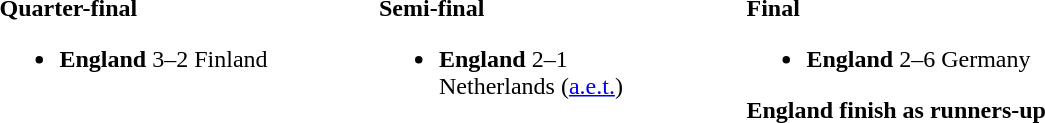<table>
<tr>
<td valign="top" width="195"><br><strong>Quarter-final</strong><ul><li><strong>England</strong> 3–2 Finland</li></ul></td>
<td width="50"> </td>
<td valign="top" width="195"><br><strong>Semi-final</strong><ul><li><strong>England</strong> 2–1 Netherlands (<a href='#'>a.e.t.</a>)</li></ul></td>
<td width="42"> </td>
<td valign="top"><br><strong>Final</strong><ul><li><strong>England</strong> 2–6 Germany</li></ul><strong>England finish as runners-up</strong></td>
</tr>
</table>
